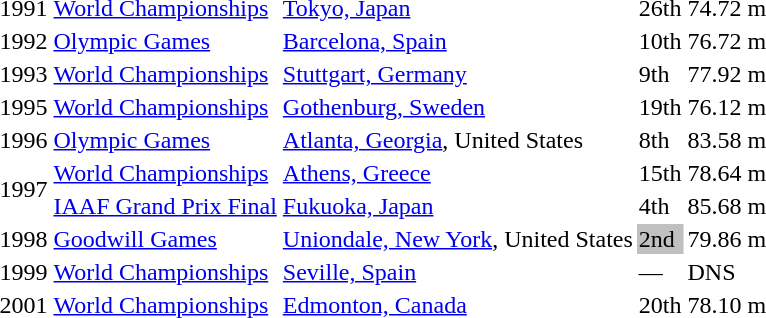<table>
<tr>
<td>1991</td>
<td><a href='#'>World Championships</a></td>
<td><a href='#'>Tokyo, Japan</a></td>
<td>26th</td>
<td>74.72 m</td>
</tr>
<tr>
<td>1992</td>
<td><a href='#'>Olympic Games</a></td>
<td><a href='#'>Barcelona, Spain</a></td>
<td>10th</td>
<td>76.72 m</td>
</tr>
<tr>
<td>1993</td>
<td><a href='#'>World Championships</a></td>
<td><a href='#'>Stuttgart, Germany</a></td>
<td>9th</td>
<td>77.92 m</td>
</tr>
<tr>
<td>1995</td>
<td><a href='#'>World Championships</a></td>
<td><a href='#'>Gothenburg, Sweden</a></td>
<td>19th</td>
<td>76.12 m</td>
</tr>
<tr>
<td>1996</td>
<td><a href='#'>Olympic Games</a></td>
<td><a href='#'>Atlanta, Georgia</a>, United States</td>
<td>8th</td>
<td>83.58 m</td>
</tr>
<tr>
<td rowspan=2>1997</td>
<td><a href='#'>World Championships</a></td>
<td><a href='#'>Athens, Greece</a></td>
<td>15th</td>
<td>78.64 m</td>
</tr>
<tr>
<td><a href='#'>IAAF Grand Prix Final</a></td>
<td><a href='#'>Fukuoka, Japan</a></td>
<td>4th</td>
<td>85.68 m</td>
</tr>
<tr>
<td>1998</td>
<td><a href='#'>Goodwill Games</a></td>
<td><a href='#'>Uniondale, New York</a>, United States</td>
<td bgcolor=silver>2nd</td>
<td>79.86 m</td>
</tr>
<tr>
<td>1999</td>
<td><a href='#'>World Championships</a></td>
<td><a href='#'>Seville, Spain</a></td>
<td>—</td>
<td>DNS</td>
</tr>
<tr>
<td>2001</td>
<td><a href='#'>World Championships</a></td>
<td><a href='#'>Edmonton, Canada</a></td>
<td>20th</td>
<td>78.10 m</td>
</tr>
</table>
